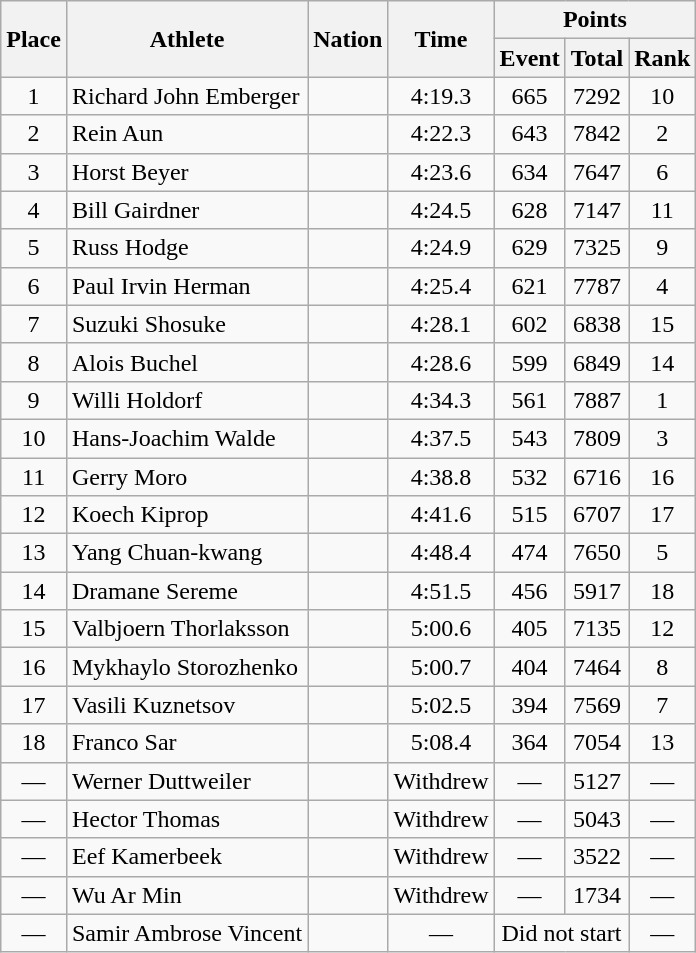<table class=wikitable>
<tr>
<th rowspan=2>Place</th>
<th rowspan=2>Athlete</th>
<th rowspan=2>Nation</th>
<th rowspan=2>Time</th>
<th colspan=3>Points</th>
</tr>
<tr>
<th>Event</th>
<th>Total</th>
<th>Rank</th>
</tr>
<tr align=center>
<td>1</td>
<td align=left>Richard John Emberger</td>
<td align=left></td>
<td>4:19.3</td>
<td>665</td>
<td>7292</td>
<td>10</td>
</tr>
<tr align=center>
<td>2</td>
<td align=left>Rein Aun</td>
<td align=left></td>
<td>4:22.3</td>
<td>643</td>
<td>7842</td>
<td>2</td>
</tr>
<tr align=center>
<td>3</td>
<td align=left>Horst Beyer</td>
<td align=left></td>
<td>4:23.6</td>
<td>634</td>
<td>7647</td>
<td>6</td>
</tr>
<tr align=center>
<td>4</td>
<td align=left>Bill Gairdner</td>
<td align=left></td>
<td>4:24.5</td>
<td>628</td>
<td>7147</td>
<td>11</td>
</tr>
<tr align=center>
<td>5</td>
<td align=left>Russ Hodge</td>
<td align=left></td>
<td>4:24.9</td>
<td>629</td>
<td>7325</td>
<td>9</td>
</tr>
<tr align=center>
<td>6</td>
<td align=left>Paul Irvin Herman</td>
<td align=left></td>
<td>4:25.4</td>
<td>621</td>
<td>7787</td>
<td>4</td>
</tr>
<tr align=center>
<td>7</td>
<td align=left>Suzuki Shosuke</td>
<td align=left></td>
<td>4:28.1</td>
<td>602</td>
<td>6838</td>
<td>15</td>
</tr>
<tr align=center>
<td>8</td>
<td align=left>Alois Buchel</td>
<td align=left></td>
<td>4:28.6</td>
<td>599</td>
<td>6849</td>
<td>14</td>
</tr>
<tr align=center>
<td>9</td>
<td align=left>Willi Holdorf</td>
<td align=left></td>
<td>4:34.3</td>
<td>561</td>
<td>7887</td>
<td>1</td>
</tr>
<tr align=center>
<td>10</td>
<td align=left>Hans-Joachim Walde</td>
<td align=left></td>
<td>4:37.5</td>
<td>543</td>
<td>7809</td>
<td>3</td>
</tr>
<tr align=center>
<td>11</td>
<td align=left>Gerry Moro</td>
<td align=left></td>
<td>4:38.8</td>
<td>532</td>
<td>6716</td>
<td>16</td>
</tr>
<tr align=center>
<td>12</td>
<td align=left>Koech Kiprop</td>
<td align=left></td>
<td>4:41.6</td>
<td>515</td>
<td>6707</td>
<td>17</td>
</tr>
<tr align=center>
<td>13</td>
<td align=left>Yang Chuan-kwang</td>
<td align=left></td>
<td>4:48.4</td>
<td>474</td>
<td>7650</td>
<td>5</td>
</tr>
<tr align=center>
<td>14</td>
<td align=left>Dramane Sereme</td>
<td align=left></td>
<td>4:51.5</td>
<td>456</td>
<td>5917</td>
<td>18</td>
</tr>
<tr align=center>
<td>15</td>
<td align=left>Valbjoern Thorlaksson</td>
<td align=left></td>
<td>5:00.6</td>
<td>405</td>
<td>7135</td>
<td>12</td>
</tr>
<tr align=center>
<td>16</td>
<td align=left>Mykhaylo Storozhenko</td>
<td align=left></td>
<td>5:00.7</td>
<td>404</td>
<td>7464</td>
<td>8</td>
</tr>
<tr align=center>
<td>17</td>
<td align=left>Vasili Kuznetsov</td>
<td align=left></td>
<td>5:02.5</td>
<td>394</td>
<td>7569</td>
<td>7</td>
</tr>
<tr align=center>
<td>18</td>
<td align=left>Franco Sar</td>
<td align=left></td>
<td>5:08.4</td>
<td>364</td>
<td>7054</td>
<td>13</td>
</tr>
<tr align=center>
<td>—</td>
<td align=left>Werner Duttweiler</td>
<td align=left></td>
<td>Withdrew</td>
<td>—</td>
<td>5127</td>
<td>—</td>
</tr>
<tr align=center>
<td>—</td>
<td align=left>Hector Thomas</td>
<td align=left></td>
<td>Withdrew</td>
<td>—</td>
<td>5043</td>
<td>—</td>
</tr>
<tr align=center>
<td>—</td>
<td align=left>Eef Kamerbeek</td>
<td align=left></td>
<td>Withdrew</td>
<td>—</td>
<td>3522</td>
<td>—</td>
</tr>
<tr align=center>
<td>—</td>
<td align=left>Wu Ar Min</td>
<td align=left></td>
<td>Withdrew</td>
<td>—</td>
<td>1734</td>
<td>—</td>
</tr>
<tr align=center>
<td>—</td>
<td align=left>Samir Ambrose Vincent</td>
<td align=left></td>
<td>—</td>
<td colspan=2>Did not start</td>
<td>—</td>
</tr>
</table>
